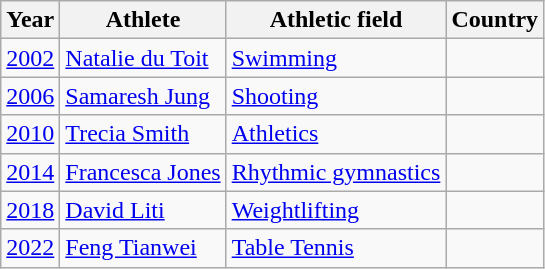<table class="wikitable">
<tr>
<th>Year</th>
<th>Athlete</th>
<th>Athletic field</th>
<th>Country</th>
</tr>
<tr>
<td><a href='#'>2002</a></td>
<td><a href='#'>Natalie du Toit</a></td>
<td><a href='#'>Swimming</a></td>
<td></td>
</tr>
<tr>
<td><a href='#'>2006</a></td>
<td><a href='#'>Samaresh Jung</a></td>
<td><a href='#'>Shooting</a></td>
<td></td>
</tr>
<tr>
<td><a href='#'>2010</a></td>
<td><a href='#'>Trecia Smith</a></td>
<td><a href='#'>Athletics</a></td>
<td></td>
</tr>
<tr>
<td><a href='#'>2014</a></td>
<td><a href='#'>Francesca Jones</a></td>
<td><a href='#'>Rhythmic gymnastics</a></td>
<td></td>
</tr>
<tr>
<td><a href='#'>2018</a></td>
<td><a href='#'>David Liti</a></td>
<td><a href='#'>Weightlifting</a></td>
<td></td>
</tr>
<tr>
<td><a href='#'>2022</a></td>
<td><a href='#'>Feng Tianwei</a></td>
<td><a href='#'>Table Tennis</a></td>
<td></td>
</tr>
</table>
